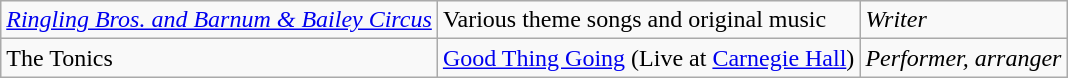<table class="wikitable">
<tr>
<td><em><a href='#'>Ringling Bros. and Barnum & Bailey Circus</a></em></td>
<td>Various theme songs and original music</td>
<td><em>Writer</em></td>
</tr>
<tr>
<td>The Tonics</td>
<td><a href='#'>Good Thing Going</a> (Live at <a href='#'>Carnegie Hall</a>)</td>
<td><em>Performer, arranger</em></td>
</tr>
</table>
